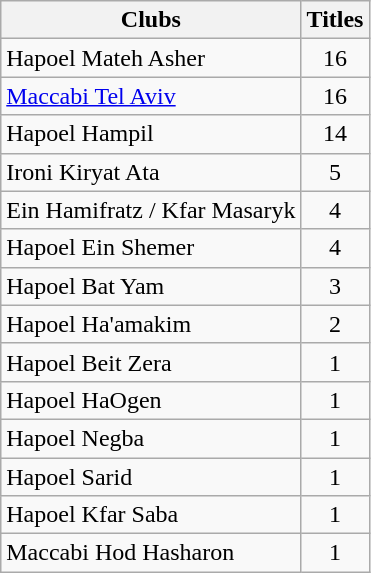<table class="wikitable">
<tr>
<th>Clubs</th>
<th style="width: 30px;">Titles</th>
</tr>
<tr>
<td>Hapoel Mateh Asher</td>
<td align=center>16</td>
</tr>
<tr>
<td><a href='#'>Maccabi Tel Aviv</a></td>
<td align=center>16</td>
</tr>
<tr>
<td>Hapoel Hampil</td>
<td align=center>14</td>
</tr>
<tr>
<td>Ironi Kiryat Ata</td>
<td align=center>5</td>
</tr>
<tr>
<td>Ein Hamifratz / Kfar Masaryk</td>
<td align=center>4</td>
</tr>
<tr>
<td>Hapoel Ein Shemer</td>
<td align=center>4</td>
</tr>
<tr>
<td>Hapoel Bat Yam</td>
<td align=center>3</td>
</tr>
<tr>
<td>Hapoel Ha'amakim</td>
<td align=center>2</td>
</tr>
<tr>
<td>Hapoel Beit Zera</td>
<td align=center>1</td>
</tr>
<tr>
<td>Hapoel HaOgen</td>
<td align=center>1</td>
</tr>
<tr>
<td>Hapoel Negba</td>
<td align=center>1</td>
</tr>
<tr>
<td>Hapoel Sarid</td>
<td align=center>1</td>
</tr>
<tr>
<td>Hapoel Kfar Saba</td>
<td align=center>1</td>
</tr>
<tr>
<td>Maccabi Hod Hasharon</td>
<td align=center>1</td>
</tr>
</table>
